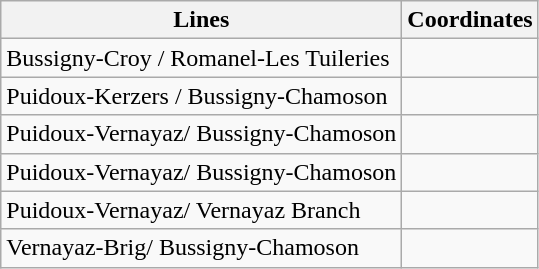<table class="wikitable sortable">
<tr>
<th>Lines</th>
<th>Coordinates</th>
</tr>
<tr>
<td>Bussigny-Croy / Romanel-Les Tuileries</td>
<td></td>
</tr>
<tr>
<td>Puidoux-Kerzers / Bussigny-Chamoson</td>
<td></td>
</tr>
<tr>
<td>Puidoux-Vernayaz/ Bussigny-Chamoson</td>
<td></td>
</tr>
<tr>
<td>Puidoux-Vernayaz/ Bussigny-Chamoson</td>
<td></td>
</tr>
<tr>
<td>Puidoux-Vernayaz/ Vernayaz Branch</td>
<td></td>
</tr>
<tr>
<td>Vernayaz-Brig/ Bussigny-Chamoson</td>
<td></td>
</tr>
</table>
